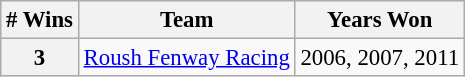<table class="wikitable" style="font-size: 95%;">
<tr>
<th># Wins</th>
<th>Team</th>
<th>Years Won</th>
</tr>
<tr>
<th>3</th>
<td><a href='#'>Roush Fenway Racing</a></td>
<td>2006, 2007, 2011</td>
</tr>
</table>
